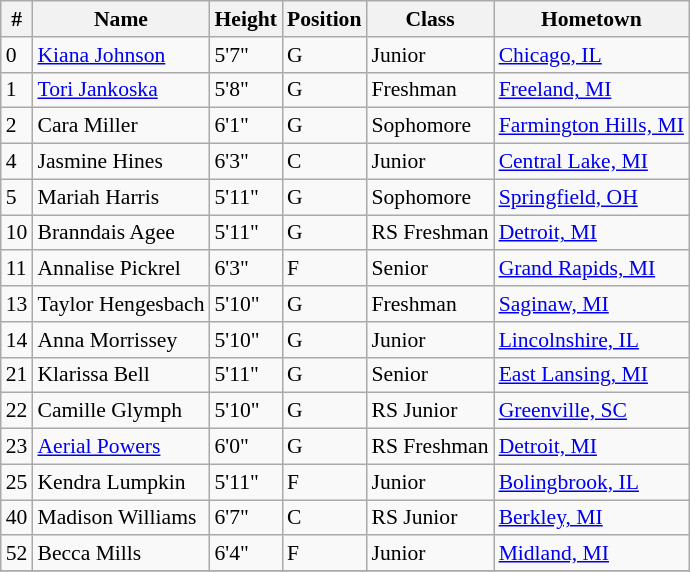<table class="wikitable" style="font-size: 90%">
<tr>
<th>#</th>
<th>Name</th>
<th>Height</th>
<th>Position</th>
<th>Class</th>
<th>Hometown</th>
</tr>
<tr>
<td>0</td>
<td><a href='#'>Kiana Johnson</a></td>
<td>5'7"</td>
<td>G</td>
<td>Junior</td>
<td><a href='#'>Chicago, IL</a></td>
</tr>
<tr>
<td>1</td>
<td><a href='#'>Tori Jankoska</a></td>
<td>5'8"</td>
<td>G</td>
<td>Freshman</td>
<td><a href='#'>Freeland, MI</a></td>
</tr>
<tr>
<td>2</td>
<td>Cara Miller</td>
<td>6'1"</td>
<td>G</td>
<td>Sophomore</td>
<td><a href='#'>Farmington Hills, MI</a></td>
</tr>
<tr>
<td>4</td>
<td>Jasmine Hines</td>
<td>6'3"</td>
<td>C</td>
<td>Junior</td>
<td><a href='#'>Central Lake, MI</a></td>
</tr>
<tr>
<td>5</td>
<td>Mariah Harris</td>
<td>5'11"</td>
<td>G</td>
<td>Sophomore</td>
<td><a href='#'>Springfield, OH</a></td>
</tr>
<tr>
<td>10</td>
<td>Branndais Agee</td>
<td>5'11"</td>
<td>G</td>
<td>RS Freshman</td>
<td><a href='#'>Detroit, MI</a></td>
</tr>
<tr>
<td>11</td>
<td>Annalise Pickrel</td>
<td>6'3"</td>
<td>F</td>
<td>Senior</td>
<td><a href='#'>Grand Rapids, MI</a></td>
</tr>
<tr>
<td>13</td>
<td>Taylor Hengesbach</td>
<td>5'10"</td>
<td>G</td>
<td>Freshman</td>
<td><a href='#'>Saginaw, MI</a></td>
</tr>
<tr>
<td>14</td>
<td>Anna Morrissey</td>
<td>5'10"</td>
<td>G</td>
<td>Junior</td>
<td><a href='#'>Lincolnshire, IL</a></td>
</tr>
<tr>
<td>21</td>
<td>Klarissa Bell</td>
<td>5'11"</td>
<td>G</td>
<td>Senior</td>
<td><a href='#'>East Lansing, MI</a></td>
</tr>
<tr>
<td>22</td>
<td>Camille Glymph</td>
<td>5'10"</td>
<td>G</td>
<td>RS Junior</td>
<td><a href='#'>Greenville, SC</a></td>
</tr>
<tr>
<td>23</td>
<td><a href='#'>Aerial Powers</a></td>
<td>6'0"</td>
<td>G</td>
<td>RS Freshman</td>
<td><a href='#'>Detroit, MI</a></td>
</tr>
<tr>
<td>25</td>
<td>Kendra Lumpkin</td>
<td>5'11"</td>
<td>F</td>
<td>Junior</td>
<td><a href='#'>Bolingbrook, IL</a></td>
</tr>
<tr>
<td>40</td>
<td>Madison Williams</td>
<td>6'7"</td>
<td>C</td>
<td>RS Junior</td>
<td><a href='#'>Berkley, MI</a></td>
</tr>
<tr>
<td>52</td>
<td>Becca Mills</td>
<td>6'4"</td>
<td>F</td>
<td>Junior</td>
<td><a href='#'>Midland, MI</a></td>
</tr>
<tr>
</tr>
</table>
